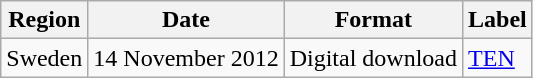<table class=wikitable>
<tr>
<th>Region</th>
<th>Date</th>
<th>Format</th>
<th>Label</th>
</tr>
<tr>
<td>Sweden</td>
<td>14 November 2012</td>
<td>Digital download</td>
<td><a href='#'>TEN</a></td>
</tr>
</table>
